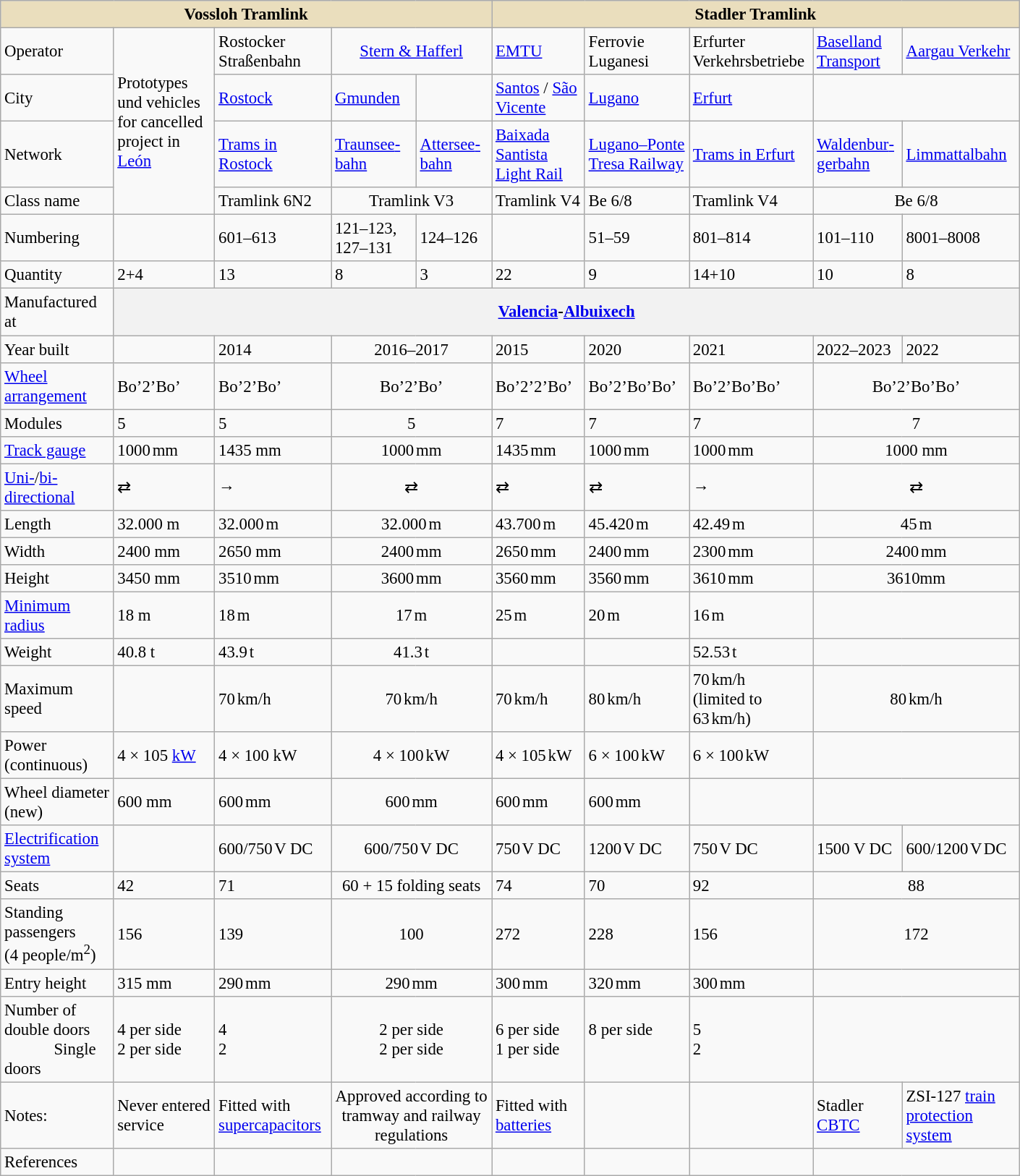<table class="wikitable right" style="clear:right; font-size:95%; width:940px;">
<tr>
<th colspan="5" style="color:#000000; background:#EADEBD;">Vossloh Tramlink</th>
<th colspan="5" style="color:#000000; background:#EADEBD;">Stadler Tramlink</th>
</tr>
<tr>
<td>Operator</td>
<td rowspan="4">Prototypes und vehicles for cancelled project in <a href='#'>León</a></td>
<td>Rostocker Straßenbahn</td>
<td colspan="2" style="text-align:center"><a href='#'>Stern & Hafferl</a></td>
<td><a href='#'>EMTU</a></td>
<td>Ferrovie Luganesi</td>
<td>Erfurter Verkehrsbetriebe</td>
<td><a href='#'>Baselland Transport</a></td>
<td><a href='#'>Aargau Verkehr</a></td>
</tr>
<tr>
<td>City</td>
<td><a href='#'>Rostock</a></td>
<td><a href='#'>Gmunden</a></td>
<td></td>
<td><a href='#'>Santos</a> / <a href='#'>São Vicente</a></td>
<td><a href='#'>Lugano</a></td>
<td><a href='#'>Erfurt</a></td>
<td colspan="2" style="text-align:center"></td>
</tr>
<tr>
<td>Network</td>
<td><a href='#'>Trams in  Rostock</a></td>
<td><a href='#'>Traunsee­bahn</a></td>
<td><a href='#'>Attersee­bahn</a></td>
<td><a href='#'>Baixada Santista Light Rail</a></td>
<td><a href='#'>Lugano–Ponte Tresa Railway</a></td>
<td><a href='#'>Trams in Erfurt</a></td>
<td><a href='#'>Waldenbur­gerbahn</a></td>
<td><a href='#'>Limmattal­bahn</a></td>
</tr>
<tr>
<td>Class name</td>
<td>Tramlink 6N2</td>
<td colspan="2" style="text-align:center">Tramlink V3</td>
<td>Tramlink V4</td>
<td>Be 6/8</td>
<td>Tramlink V4</td>
<td colspan="2" style="text-align:center">Be 6/8</td>
</tr>
<tr>
<td>Numbering</td>
<td></td>
<td>601–613</td>
<td>121–123, 127–131</td>
<td>124–126</td>
<td></td>
<td>51–59</td>
<td>801–814</td>
<td>101–110</td>
<td>8001–8008</td>
</tr>
<tr>
<td>Quantity</td>
<td>2+4</td>
<td>13</td>
<td>8</td>
<td>3</td>
<td>22</td>
<td>9</td>
<td>14+10</td>
<td>10</td>
<td>8</td>
</tr>
<tr>
<td>Manufactured at</td>
<th colspan="9"><a href='#'>Valencia</a>-<a href='#'>Albuixech</a></th>
</tr>
<tr>
<td>Year built</td>
<td></td>
<td>2014</td>
<td colspan="2" style="text-align:center">2016–2017</td>
<td>2015</td>
<td>2020</td>
<td>2021</td>
<td>2022–2023</td>
<td>2022</td>
</tr>
<tr>
<td><a href='#'>Wheel arrangement</a></td>
<td>Bo’2’Bo’</td>
<td>Bo’2’Bo’</td>
<td colspan="2" style="text-align:center">Bo’2’Bo’</td>
<td>Bo’2’2’Bo’</td>
<td>Bo’2’Bo’Bo’</td>
<td>Bo’2’Bo’Bo’</td>
<td colspan="2" style="text-align:center">Bo’2’Bo’Bo’</td>
</tr>
<tr>
<td>Modules</td>
<td>5</td>
<td>5</td>
<td colspan="2" style="text-align:center">5</td>
<td>7</td>
<td>7</td>
<td>7</td>
<td colspan="2" style="text-align:center">7</td>
</tr>
<tr>
<td><a href='#'>Track gauge</a></td>
<td>1000 mm</td>
<td>1435 mm</td>
<td colspan="2" style="text-align:center">1000 mm</td>
<td>1435 mm</td>
<td>1000 mm</td>
<td>1000 mm</td>
<td colspan="2" style="text-align:center">1000 mm</td>
</tr>
<tr>
<td><a href='#'>Uni-</a>/<a href='#'>bi-directional</a></td>
<td>⇄</td>
<td>→</td>
<td colspan="2" style="text-align:center">⇄</td>
<td>⇄</td>
<td>⇄</td>
<td>→</td>
<td colspan="2" style="text-align:center">⇄</td>
</tr>
<tr>
<td>Length</td>
<td>32.000 m</td>
<td>32.000 m</td>
<td colspan="2" style="text-align:center">32.000 m</td>
<td>43.700 m</td>
<td>45.420 m</td>
<td>42.49 m</td>
<td colspan="2" style="text-align:center">45 m</td>
</tr>
<tr>
<td>Width</td>
<td>2400 mm</td>
<td>2650 mm</td>
<td colspan="2" style="text-align:center">2400 mm</td>
<td>2650 mm</td>
<td>2400 mm</td>
<td>2300 mm</td>
<td colspan="2" style="text-align:center">2400 mm</td>
</tr>
<tr>
<td>Height</td>
<td>3450 mm</td>
<td>3510 mm</td>
<td colspan="2" style="text-align:center">3600 mm</td>
<td>3560 mm</td>
<td>3560 mm</td>
<td>3610 mm</td>
<td colspan="2" style="text-align:center">3610mm</td>
</tr>
<tr>
<td><a href='#'>Minimum radius</a></td>
<td>18 m</td>
<td>18 m</td>
<td colspan="2" style="text-align:center">17 m</td>
<td>25 m</td>
<td>20 m</td>
<td>16 m</td>
<td colspan="2" style="text-align:center"></td>
</tr>
<tr>
<td>Weight</td>
<td>40.8 t</td>
<td>43.9 t</td>
<td colspan="2" style="text-align:center">41.3 t</td>
<td></td>
<td></td>
<td>52.53 t</td>
<td colspan="2" style="text-align:center"></td>
</tr>
<tr>
<td>Maximum speed</td>
<td></td>
<td>70 km/h</td>
<td colspan="2" style="text-align:center">70 km/h</td>
<td>70 km/h</td>
<td>80 km/h</td>
<td>70 km/h<br>(limited to 63 km/h)</td>
<td colspan="2" style="text-align:center">80 km/h</td>
</tr>
<tr>
<td>Power (continuous)</td>
<td>4 × 105 <a href='#'>kW</a></td>
<td>4 × 100 kW</td>
<td colspan="2" style="text-align:center">4 × 100 kW</td>
<td>4 × 105 kW</td>
<td>6 × 100 kW</td>
<td>6 × 100 kW</td>
<td colspan="2" style="text-align:center"></td>
</tr>
<tr>
<td>Wheel diameter (new)</td>
<td>600 mm</td>
<td>600 mm</td>
<td colspan="2" style="text-align:center">600 mm</td>
<td>600 mm</td>
<td>600 mm</td>
<td></td>
<td colspan="2" style="text-align:center"></td>
</tr>
<tr>
<td><a href='#'>Electrification system</a></td>
<td></td>
<td>600/750 V DC</td>
<td colspan="2" style="text-align:center">600/750 V DC</td>
<td>750 V DC</td>
<td>1200 V DC</td>
<td>750 V DC</td>
<td>1500 V DC</td>
<td>600/1200 V DC</td>
</tr>
<tr>
<td>Seats</td>
<td>42</td>
<td>71</td>
<td colspan="2" style="text-align:center">60 + 15 folding seats</td>
<td>74</td>
<td>70</td>
<td>92</td>
<td colspan="2" style="text-align:center">88</td>
</tr>
<tr>
<td>Standing passengers (4 people/m<sup>2</sup>)</td>
<td>156</td>
<td>139</td>
<td colspan="2" style="text-align:center">100</td>
<td>272</td>
<td>228</td>
<td>156</td>
<td colspan="2" style="text-align:center">172</td>
</tr>
<tr>
<td>Entry height</td>
<td>315 mm</td>
<td>290 mm</td>
<td colspan="2" style="text-align:center">290 mm</td>
<td>300 mm</td>
<td>320 mm</td>
<td>300 mm</td>
<td colspan="2" style="text-align:center"></td>
</tr>
<tr>
<td>Number of double doors<br>            Single doors</td>
<td>4 per side<br>2 per side</td>
<td>4<br>2</td>
<td colspan="2" style="text-align:center">2 per side<br>2 per side</td>
<td>6 per side<br>1 per side</td>
<td>8 per side<br> </td>
<td>5<br>2</td>
<td colspan="2" style="text-align:center"></td>
</tr>
<tr>
<td>Notes:</td>
<td>Never entered service</td>
<td>Fitted with <a href='#'>supercapacitors</a></td>
<td colspan="2" style="text-align:center">Approved according to tramway and railway regulations</td>
<td>Fitted with <a href='#'>batteries</a></td>
<td></td>
<td></td>
<td>Stadler <a href='#'>CBTC</a></td>
<td>ZSI-127 <a href='#'>train protection system</a></td>
</tr>
<tr>
<td>References</td>
<td></td>
<td></td>
<td colspan="2"></td>
<td></td>
<td></td>
<td></td>
<td colspan="2"></td>
</tr>
</table>
